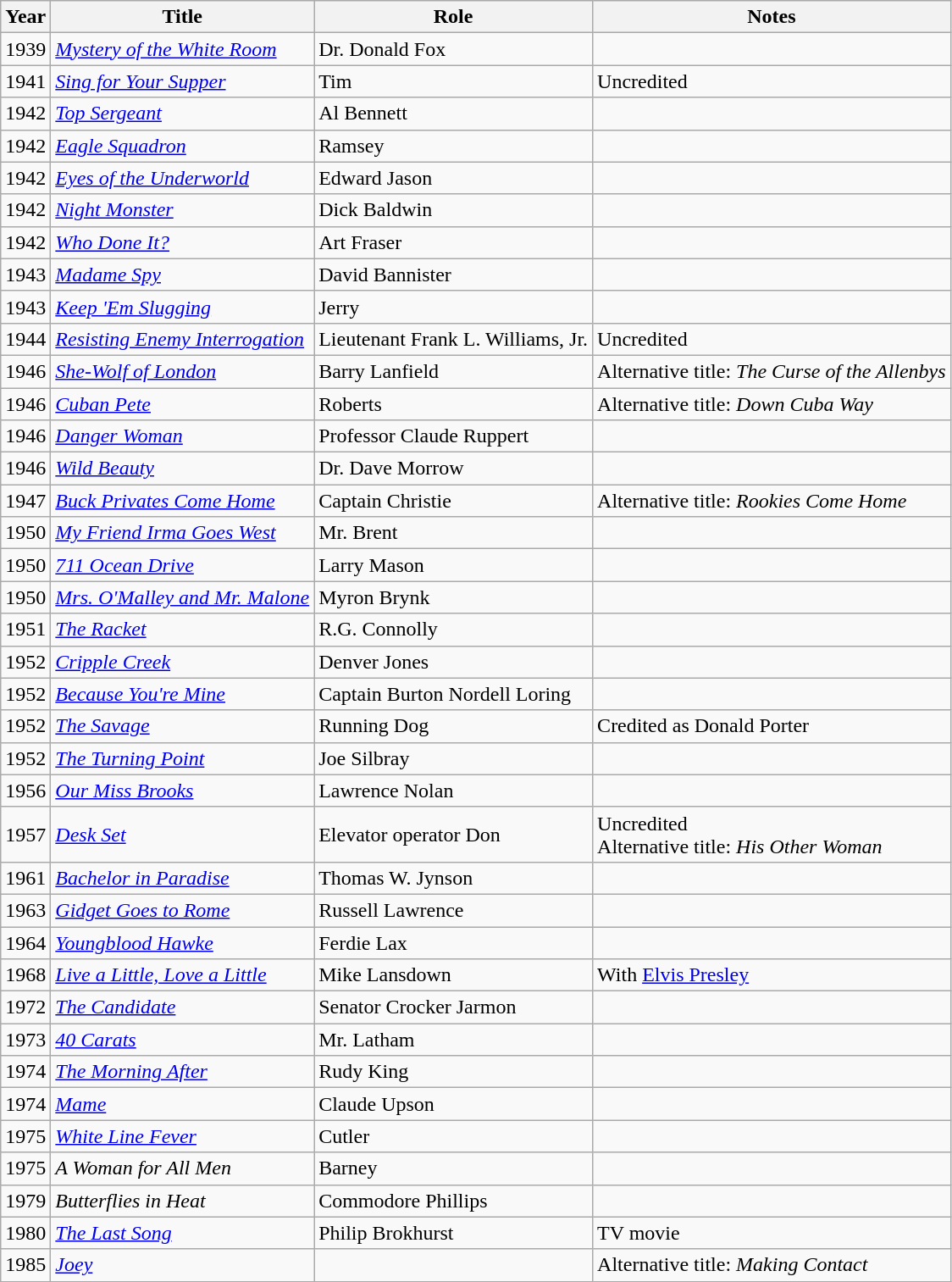<table class="wikitable sortable">
<tr>
<th>Year</th>
<th>Title</th>
<th>Role</th>
<th class="unsortable">Notes</th>
</tr>
<tr>
<td>1939</td>
<td><em><a href='#'>Mystery of the White Room</a></em></td>
<td>Dr. Donald Fox</td>
<td></td>
</tr>
<tr>
<td>1941</td>
<td><em><a href='#'>Sing for Your Supper</a></em></td>
<td>Tim</td>
<td>Uncredited</td>
</tr>
<tr>
<td>1942</td>
<td><em><a href='#'>Top Sergeant</a></em></td>
<td>Al Bennett</td>
<td></td>
</tr>
<tr>
<td>1942</td>
<td><em><a href='#'>Eagle Squadron</a></em></td>
<td>Ramsey</td>
<td></td>
</tr>
<tr>
<td>1942</td>
<td><em><a href='#'>Eyes of the Underworld</a></em></td>
<td>Edward Jason</td>
<td></td>
</tr>
<tr>
<td>1942</td>
<td><em><a href='#'>Night Monster</a></em></td>
<td>Dick Baldwin</td>
<td></td>
</tr>
<tr>
<td>1942</td>
<td><em><a href='#'>Who Done It?</a></em></td>
<td>Art Fraser</td>
<td></td>
</tr>
<tr>
<td>1943</td>
<td><em><a href='#'>Madame Spy</a></em></td>
<td>David Bannister</td>
<td></td>
</tr>
<tr>
<td>1943</td>
<td><em><a href='#'>Keep 'Em Slugging</a></em></td>
<td>Jerry</td>
<td></td>
</tr>
<tr>
<td>1944</td>
<td><em><a href='#'>Resisting Enemy Interrogation</a></em></td>
<td>Lieutenant Frank L. Williams, Jr.</td>
<td>Uncredited</td>
</tr>
<tr>
<td>1946</td>
<td><em><a href='#'>She-Wolf of London</a></em></td>
<td>Barry Lanfield</td>
<td>Alternative title: <em>The Curse of the Allenbys</em></td>
</tr>
<tr>
<td>1946</td>
<td><em><a href='#'>Cuban Pete</a></em></td>
<td>Roberts</td>
<td>Alternative title: <em>Down Cuba Way</em></td>
</tr>
<tr>
<td>1946</td>
<td><em><a href='#'>Danger Woman</a></em></td>
<td>Professor Claude Ruppert</td>
<td></td>
</tr>
<tr>
<td>1946</td>
<td><em><a href='#'>Wild Beauty</a></em></td>
<td>Dr. Dave Morrow</td>
<td></td>
</tr>
<tr>
<td>1947</td>
<td><em><a href='#'>Buck Privates Come Home</a></em></td>
<td>Captain Christie</td>
<td>Alternative title: <em>Rookies Come Home</em></td>
</tr>
<tr>
<td>1950</td>
<td><em><a href='#'>My Friend Irma Goes West</a></em></td>
<td>Mr. Brent</td>
<td></td>
</tr>
<tr>
<td>1950</td>
<td><em><a href='#'>711 Ocean Drive</a></em></td>
<td>Larry Mason</td>
<td></td>
</tr>
<tr>
<td>1950</td>
<td><em><a href='#'>Mrs. O'Malley and Mr. Malone</a></em></td>
<td>Myron Brynk</td>
<td></td>
</tr>
<tr>
<td>1951</td>
<td><em><a href='#'>The Racket</a></em></td>
<td>R.G. Connolly</td>
<td></td>
</tr>
<tr>
<td>1952</td>
<td><em><a href='#'>Cripple Creek</a></em></td>
<td>Denver Jones</td>
<td></td>
</tr>
<tr>
<td>1952</td>
<td><em><a href='#'>Because You're Mine</a></em></td>
<td>Captain Burton Nordell Loring</td>
<td></td>
</tr>
<tr>
<td>1952</td>
<td><em><a href='#'>The Savage</a></em></td>
<td>Running Dog</td>
<td>Credited as Donald Porter</td>
</tr>
<tr>
<td>1952</td>
<td><em><a href='#'>The Turning Point</a></em></td>
<td>Joe Silbray</td>
<td></td>
</tr>
<tr>
<td>1956</td>
<td><em><a href='#'>Our Miss Brooks</a></em></td>
<td>Lawrence Nolan</td>
<td></td>
</tr>
<tr>
<td>1957</td>
<td><em><a href='#'>Desk Set</a></em></td>
<td>Elevator operator Don</td>
<td>Uncredited<br>Alternative title: <em>His Other Woman</em></td>
</tr>
<tr>
<td>1961</td>
<td><em><a href='#'>Bachelor in Paradise</a></em></td>
<td>Thomas W. Jynson</td>
<td></td>
</tr>
<tr>
<td>1963</td>
<td><em><a href='#'>Gidget Goes to Rome</a></em></td>
<td>Russell Lawrence</td>
<td></td>
</tr>
<tr>
<td>1964</td>
<td><em><a href='#'>Youngblood Hawke</a></em></td>
<td>Ferdie Lax</td>
<td></td>
</tr>
<tr>
<td>1968</td>
<td><em><a href='#'>Live a Little, Love a Little</a></em></td>
<td>Mike Lansdown</td>
<td>With <a href='#'>Elvis Presley</a></td>
</tr>
<tr>
<td>1972</td>
<td><em><a href='#'>The Candidate</a></em></td>
<td>Senator Crocker Jarmon</td>
<td></td>
</tr>
<tr>
<td>1973</td>
<td><em><a href='#'>40 Carats</a></em></td>
<td>Mr. Latham</td>
<td></td>
</tr>
<tr>
<td>1974</td>
<td><em><a href='#'>The Morning After</a></em></td>
<td>Rudy King</td>
<td></td>
</tr>
<tr>
<td>1974</td>
<td><em><a href='#'>Mame</a></em></td>
<td>Claude Upson</td>
<td></td>
</tr>
<tr>
<td>1975</td>
<td><em><a href='#'>White Line Fever</a></em></td>
<td>Cutler</td>
<td></td>
</tr>
<tr>
<td>1975</td>
<td><em>A Woman for All Men</em></td>
<td>Barney</td>
<td></td>
</tr>
<tr>
<td>1979</td>
<td><em>Butterflies in Heat</em></td>
<td>Commodore Phillips</td>
<td></td>
</tr>
<tr>
<td>1980</td>
<td><em><a href='#'>The Last Song</a></em></td>
<td>Philip Brokhurst</td>
<td>TV movie</td>
</tr>
<tr>
<td>1985</td>
<td><em><a href='#'>Joey</a></em></td>
<td></td>
<td>Alternative title: <em>Making Contact</em></td>
</tr>
</table>
